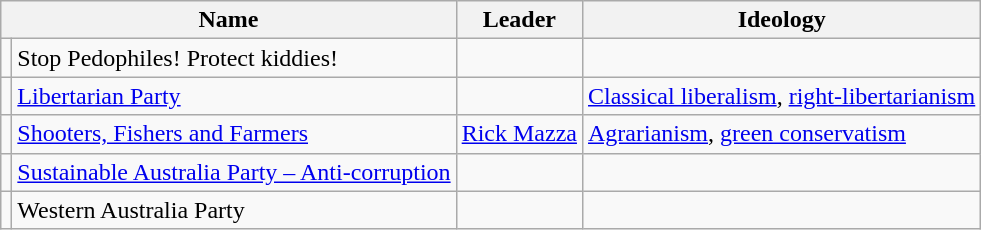<table class="wikitable">
<tr>
<th colspan="2">Name</th>
<th>Leader</th>
<th>Ideology</th>
</tr>
<tr>
<td></td>
<td>Stop Pedophiles! Protect kiddies!</td>
<td></td>
<td></td>
</tr>
<tr>
<td></td>
<td><a href='#'>Libertarian Party</a></td>
<td></td>
<td><a href='#'>Classical liberalism</a>, <a href='#'>right-libertarianism</a></td>
</tr>
<tr>
<td></td>
<td><a href='#'>Shooters, Fishers and Farmers</a></td>
<td><a href='#'>Rick Mazza</a></td>
<td><a href='#'>Agrarianism</a>, <a href='#'>green conservatism</a></td>
</tr>
<tr>
<td></td>
<td><a href='#'>Sustainable Australia Party – Anti-corruption</a></td>
<td></td>
<td></td>
</tr>
<tr>
<td></td>
<td>Western Australia Party</td>
<td></td>
<td></td>
</tr>
</table>
